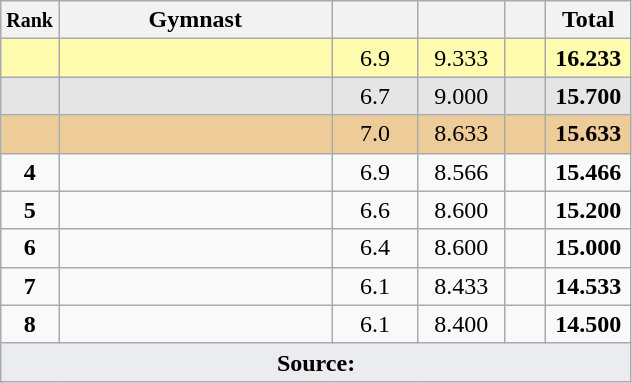<table style="text-align:center;" class="wikitable sortable">
<tr>
<th scope="col" style="width:15px;"><small>Rank</small></th>
<th scope="col" style="width:175px;">Gymnast</th>
<th scope="col" style="width:50px;"><small></small></th>
<th scope="col" style="width:50px;"><small></small></th>
<th scope="col" style="width:20px;"><small></small></th>
<th scope="col" style="width:50px;">Total</th>
</tr>
<tr style="background:#fffcaf;">
<td scope="row" style="text-align:center"><strong></strong></td>
<td style="text-align:left;"></td>
<td>6.9</td>
<td>9.333</td>
<td></td>
<td><strong>16.233</strong></td>
</tr>
<tr style="background:#e5e5e5;">
<td scope="row" style="text-align:center"><strong></strong></td>
<td style="text-align:left;"></td>
<td>6.7</td>
<td>9.000</td>
<td></td>
<td><strong>15.700</strong></td>
</tr>
<tr style="background:#ec9;">
<td scope="row" style="text-align:center"><strong></strong></td>
<td style="text-align:left;"></td>
<td>7.0</td>
<td>8.633</td>
<td></td>
<td><strong>15.633</strong></td>
</tr>
<tr>
<td scope="row" style="text-align:center"><strong>4</strong></td>
<td style="text-align:left;"></td>
<td>6.9</td>
<td>8.566</td>
<td></td>
<td><strong>15.466</strong></td>
</tr>
<tr>
<td scope="row" style="text-align:center"><strong>5</strong></td>
<td style="text-align:left;"></td>
<td>6.6</td>
<td>8.600</td>
<td></td>
<td><strong>15.200</strong></td>
</tr>
<tr>
<td scope="row" style="text-align:center"><strong>6</strong></td>
<td style="text-align:left;"></td>
<td>6.4</td>
<td>8.600</td>
<td></td>
<td><strong>15.000</strong></td>
</tr>
<tr>
<td scope="row" style="text-align:center"><strong>7</strong></td>
<td style="text-align:left;"></td>
<td>6.1</td>
<td>8.433</td>
<td></td>
<td><strong>14.533</strong></td>
</tr>
<tr>
<td scope="row" style="text-align:center"><strong>8</strong></td>
<td style="text-align:left;"></td>
<td>6.1</td>
<td>8.400</td>
<td></td>
<td><strong>14.500</strong></td>
</tr>
<tr>
<th colspan="6" style="background-color:#EAECF0;text-align:center"><strong>Source:</strong></th>
</tr>
</table>
